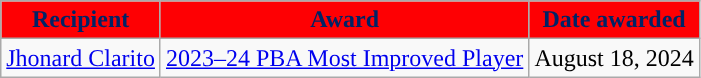<table class="wikitable sortable sortable" style="text-align: center">
<tr>
<th style="background:#FE0003; color:#002366; ">Recipient</th>
<th style="background:#FE0003; color:#002366; ">Award</th>
<th style="background:#FE0003; color:#002366; ">Date awarded</th>
</tr>
<tr>
<td><a href='#'>Jhonard Clarito</a></td>
<td><a href='#'>2023–24 PBA Most Improved Player</a></td>
<td>August 18, 2024</td>
</tr>
</table>
